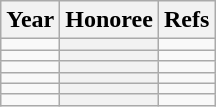<table class="wikitable sortable plainrowheaders" style="text-align:center">
<tr>
<th>Year</th>
<th>Honoree</th>
<th class=unsortable>Refs</th>
</tr>
<tr>
<td></td>
<th scope="row" style="text-align:center"></th>
<td></td>
</tr>
<tr>
<td></td>
<th scope="row" style="text-align:center"></th>
<td></td>
</tr>
<tr>
<td></td>
<th scope="row" style="text-align:center"></th>
<td></td>
</tr>
<tr>
<td></td>
<th scope="row" style="text-align:center"></th>
<td></td>
</tr>
<tr>
<td></td>
<th scope="row" style="text-align:center"></th>
<td></td>
</tr>
<tr>
<td></td>
<th scope="row" style="text-align:center"></th>
<td></td>
</tr>
</table>
